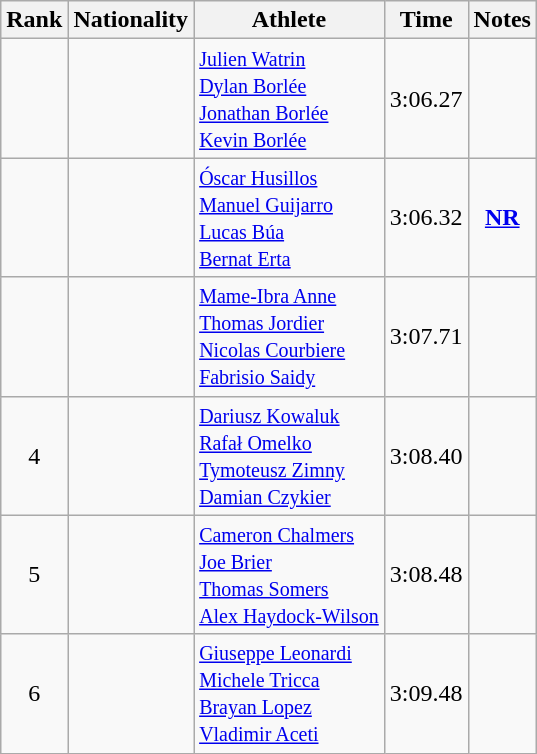<table class="wikitable sortable" style="text-align:center">
<tr>
<th>Rank</th>
<th>Nationality</th>
<th>Athlete</th>
<th>Time</th>
<th>Notes</th>
</tr>
<tr>
<td></td>
<td align=left></td>
<td align=left><small><a href='#'>Julien Watrin</a><br><a href='#'>Dylan Borlée</a><br><a href='#'>Jonathan Borlée</a><br><a href='#'>Kevin Borlée</a></small></td>
<td>3:06.27</td>
<td></td>
</tr>
<tr>
<td></td>
<td align=left></td>
<td align=left><small><a href='#'>Óscar Husillos</a><br><a href='#'>Manuel Guijarro</a><br><a href='#'>Lucas Búa</a><br><a href='#'>Bernat Erta</a></small></td>
<td>3:06.32</td>
<td><strong><a href='#'>NR</a></strong></td>
</tr>
<tr>
<td></td>
<td align=left></td>
<td align=left><small><a href='#'>Mame-Ibra Anne</a><br><a href='#'>Thomas Jordier</a><br><a href='#'>Nicolas Courbiere</a><br><a href='#'>Fabrisio Saidy</a></small></td>
<td>3:07.71</td>
<td></td>
</tr>
<tr>
<td>4</td>
<td align=left></td>
<td align=left><small><a href='#'>Dariusz Kowaluk</a><br><a href='#'>Rafał Omelko</a><br><a href='#'>Tymoteusz Zimny</a><br><a href='#'>Damian Czykier</a></small></td>
<td>3:08.40</td>
<td></td>
</tr>
<tr>
<td>5</td>
<td align=left></td>
<td align=left><small><a href='#'>Cameron Chalmers</a><br><a href='#'>Joe Brier</a><br><a href='#'>Thomas Somers</a><br><a href='#'>Alex Haydock-Wilson</a></small></td>
<td>3:08.48</td>
<td></td>
</tr>
<tr>
<td>6</td>
<td align=left></td>
<td align=left><small><a href='#'>Giuseppe Leonardi</a><br><a href='#'>Michele Tricca</a><br><a href='#'>Brayan Lopez</a><br><a href='#'>Vladimir Aceti</a></small></td>
<td>3:09.48</td>
<td></td>
</tr>
</table>
